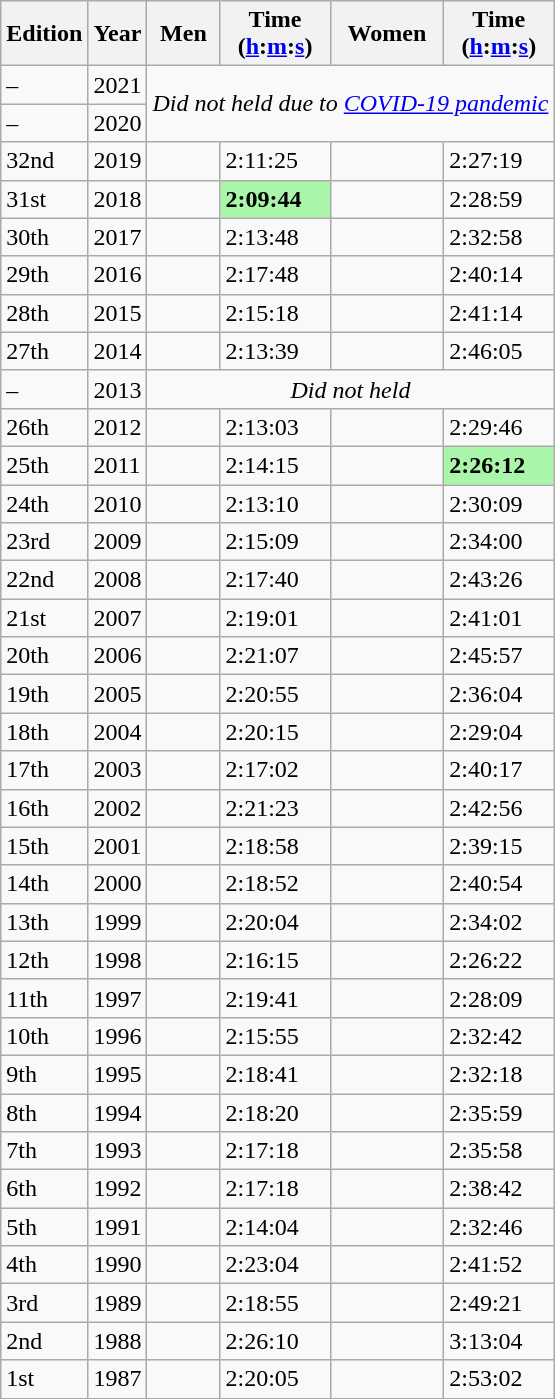<table class="wikitable sortable">
<tr>
<th>Edition</th>
<th>Year</th>
<th>Men</th>
<th>Time<br>(<a href='#'>h</a>:<a href='#'>m</a>:<a href='#'>s</a>)</th>
<th>Women</th>
<th>Time<br>(<a href='#'>h</a>:<a href='#'>m</a>:<a href='#'>s</a>)</th>
</tr>
<tr>
<td>–</td>
<td>2021</td>
<td colspan=4 align=center rowspan="2"><em>Did not held due to <a href='#'>COVID-19 pandemic</a></em></td>
</tr>
<tr>
<td>–</td>
<td>2020</td>
</tr>
<tr>
<td>32nd</td>
<td>2019</td>
<td></td>
<td>2:11:25</td>
<td></td>
<td>2:27:19</td>
</tr>
<tr>
<td>31st</td>
<td>2018</td>
<td></td>
<td bgcolor=#A9F5A9><strong>2:09:44</strong></td>
<td></td>
<td>2:28:59</td>
</tr>
<tr>
<td>30th</td>
<td>2017</td>
<td></td>
<td>2:13:48</td>
<td></td>
<td>2:32:58</td>
</tr>
<tr>
<td>29th</td>
<td>2016</td>
<td></td>
<td>2:17:48</td>
<td></td>
<td>2:40:14</td>
</tr>
<tr>
<td>28th</td>
<td>2015</td>
<td></td>
<td>2:15:18</td>
<td></td>
<td>2:41:14</td>
</tr>
<tr>
<td>27th</td>
<td>2014</td>
<td></td>
<td>2:13:39</td>
<td></td>
<td>2:46:05</td>
</tr>
<tr>
<td>–</td>
<td>2013</td>
<td colspan=4 align=center><em>Did not held</em></td>
</tr>
<tr>
<td>26th</td>
<td>2012</td>
<td></td>
<td>2:13:03</td>
<td></td>
<td>2:29:46</td>
</tr>
<tr>
<td>25th</td>
<td>2011</td>
<td></td>
<td>2:14:15</td>
<td></td>
<td bgcolor=#A9F5A9><strong>2:26:12</strong></td>
</tr>
<tr>
<td>24th</td>
<td>2010</td>
<td></td>
<td>2:13:10</td>
<td></td>
<td>2:30:09</td>
</tr>
<tr>
<td>23rd</td>
<td>2009</td>
<td></td>
<td>2:15:09</td>
<td></td>
<td>2:34:00</td>
</tr>
<tr>
<td>22nd</td>
<td>2008</td>
<td></td>
<td>2:17:40</td>
<td></td>
<td>2:43:26</td>
</tr>
<tr>
<td>21st</td>
<td>2007</td>
<td></td>
<td>2:19:01</td>
<td></td>
<td>2:41:01</td>
</tr>
<tr>
<td>20th</td>
<td>2006</td>
<td></td>
<td>2:21:07</td>
<td></td>
<td>2:45:57</td>
</tr>
<tr>
<td>19th</td>
<td>2005</td>
<td></td>
<td>2:20:55</td>
<td></td>
<td>2:36:04</td>
</tr>
<tr>
<td>18th</td>
<td>2004</td>
<td></td>
<td>2:20:15</td>
<td></td>
<td>2:29:04</td>
</tr>
<tr>
<td>17th</td>
<td>2003</td>
<td></td>
<td>2:17:02</td>
<td></td>
<td>2:40:17</td>
</tr>
<tr>
<td>16th</td>
<td>2002</td>
<td></td>
<td>2:21:23</td>
<td></td>
<td>2:42:56</td>
</tr>
<tr>
<td>15th</td>
<td>2001</td>
<td></td>
<td>2:18:58</td>
<td></td>
<td>2:39:15</td>
</tr>
<tr>
<td>14th</td>
<td>2000</td>
<td></td>
<td>2:18:52</td>
<td></td>
<td>2:40:54</td>
</tr>
<tr>
<td>13th</td>
<td>1999</td>
<td></td>
<td>2:20:04</td>
<td></td>
<td>2:34:02</td>
</tr>
<tr>
<td>12th</td>
<td>1998</td>
<td></td>
<td>2:16:15</td>
<td></td>
<td>2:26:22</td>
</tr>
<tr>
<td>11th</td>
<td>1997</td>
<td></td>
<td>2:19:41</td>
<td></td>
<td>2:28:09</td>
</tr>
<tr>
<td>10th</td>
<td>1996</td>
<td></td>
<td>2:15:55</td>
<td></td>
<td>2:32:42</td>
</tr>
<tr>
<td>9th</td>
<td>1995</td>
<td></td>
<td>2:18:41</td>
<td></td>
<td>2:32:18</td>
</tr>
<tr>
<td>8th</td>
<td>1994</td>
<td></td>
<td>2:18:20</td>
<td></td>
<td>2:35:59</td>
</tr>
<tr>
<td>7th</td>
<td>1993</td>
<td></td>
<td>2:17:18</td>
<td></td>
<td>2:35:58</td>
</tr>
<tr>
<td>6th</td>
<td>1992</td>
<td></td>
<td>2:17:18</td>
<td></td>
<td>2:38:42</td>
</tr>
<tr>
<td>5th</td>
<td>1991</td>
<td></td>
<td>2:14:04</td>
<td></td>
<td>2:32:46</td>
</tr>
<tr>
<td>4th</td>
<td>1990</td>
<td></td>
<td>2:23:04</td>
<td></td>
<td>2:41:52</td>
</tr>
<tr>
<td>3rd</td>
<td>1989</td>
<td></td>
<td>2:18:55</td>
<td></td>
<td>2:49:21</td>
</tr>
<tr>
<td>2nd</td>
<td>1988</td>
<td></td>
<td>2:26:10</td>
<td></td>
<td>3:13:04</td>
</tr>
<tr>
<td>1st</td>
<td>1987</td>
<td></td>
<td>2:20:05</td>
<td></td>
<td>2:53:02</td>
</tr>
</table>
